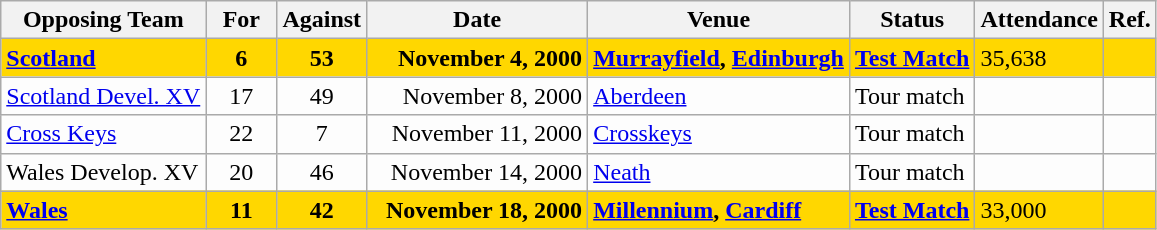<table class=wikitable>
<tr>
<th>Opposing Team</th>
<th>For</th>
<th>Against</th>
<th>Date</th>
<th>Venue</th>
<th>Status</th>
<th>Attendance</th>
<th>Ref.</th>
</tr>
<tr bgcolor=gold>
<td><strong><a href='#'>Scotland</a></strong></td>
<td align=center width=40><strong>6</strong></td>
<td align=center width=40><strong>53</strong></td>
<td width=140 align=right><strong>November 4, 2000</strong></td>
<td><strong><a href='#'>Murrayfield</a>, <a href='#'>Edinburgh</a></strong></td>
<td><strong><a href='#'>Test Match</a></strong></td>
<td>35,638</td>
<td></td>
</tr>
<tr bgcolor=#fdfdfd>
<td><a href='#'>Scotland Devel. XV</a></td>
<td align=center width=40>17</td>
<td align=center width=40>49</td>
<td width=140 align=right>November 8, 2000</td>
<td><a href='#'>Aberdeen</a></td>
<td>Tour match</td>
<td></td>
<td></td>
</tr>
<tr bgcolor=#fdfdfd>
<td><a href='#'>Cross Keys</a></td>
<td align=center width=40>22</td>
<td align=center width=40>7</td>
<td width=140 align=right>November 11, 2000</td>
<td><a href='#'>Crosskeys</a></td>
<td>Tour match</td>
<td></td>
<td></td>
</tr>
<tr bgcolor=#fdfdfd>
<td>Wales  Develop. XV</td>
<td align=center width=40>20</td>
<td align=center width=40>46</td>
<td width=140 align=right>November 14, 2000</td>
<td><a href='#'>Neath</a></td>
<td>Tour match</td>
<td></td>
<td></td>
</tr>
<tr bgcolor=gold>
<td><strong><a href='#'>Wales</a></strong></td>
<td align=center width=40><strong>11</strong></td>
<td align=center width=40><strong>42</strong></td>
<td width=140 align=right><strong>November 18, 2000</strong></td>
<td><strong><a href='#'>Millennium</a>, <a href='#'>Cardiff</a></strong></td>
<td><strong><a href='#'>Test Match</a></strong></td>
<td>33,000</td>
<td></td>
</tr>
</table>
